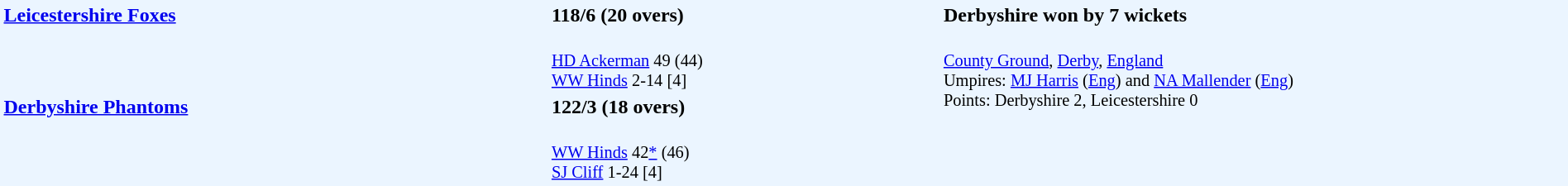<table style="width:100%; background:#ebf5ff;">
<tr>
<td style="width:35%; vertical-align:top;" rowspan="2"><strong><a href='#'>Leicestershire Foxes</a></strong></td>
<td style="width:25%;"><strong>118/6 (20 overs)</strong></td>
<td style="width:40%;"><strong>Derbyshire won by 7 wickets </strong></td>
</tr>
<tr>
<td style="font-size: 85%;"><br><a href='#'>HD Ackerman</a> 49 (44)<br>
<a href='#'>WW Hinds</a> 2-14 [4]</td>
<td style="vertical-align:top; font-size:85%;" rowspan="3"><br><a href='#'>County Ground</a>, <a href='#'>Derby</a>, <a href='#'>England</a><br>
Umpires: <a href='#'>MJ Harris</a> (<a href='#'>Eng</a>) and <a href='#'>NA Mallender</a> (<a href='#'>Eng</a>)<br>
Points: Derbyshire 2, Leicestershire 0</td>
</tr>
<tr>
<td style="vertical-align:top;" rowspan="2"><strong><a href='#'>Derbyshire Phantoms</a></strong></td>
<td><strong>122/3 (18 overs)</strong></td>
</tr>
<tr>
<td style="font-size: 85%;"><br><a href='#'>WW Hinds</a> 42<a href='#'>*</a> (46)<br>
<a href='#'>SJ Cliff</a> 1-24 [4]</td>
</tr>
</table>
